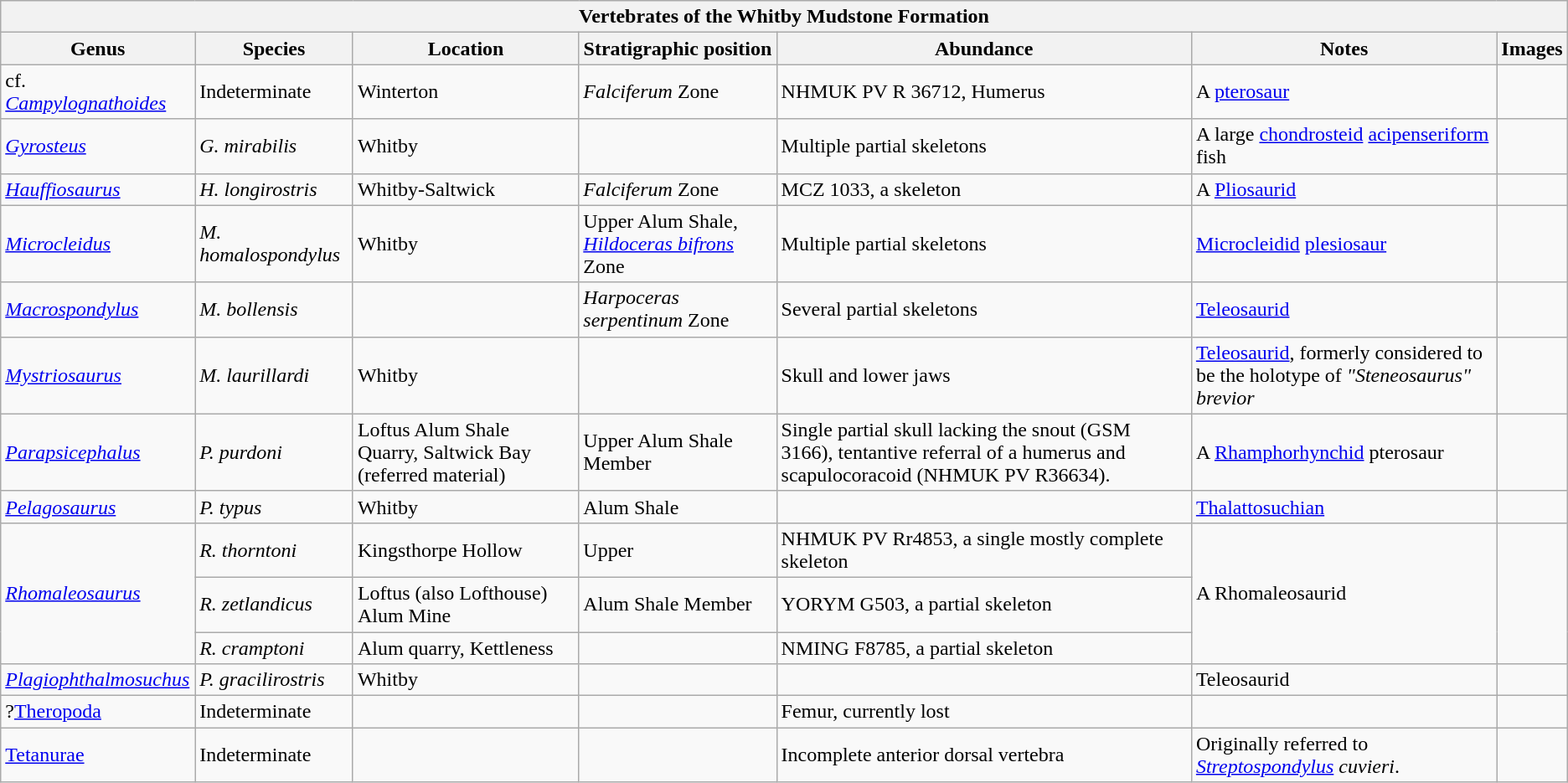<table class="wikitable" align="center">
<tr>
<th colspan="7" align="center"><strong>Vertebrates of the Whitby Mudstone Formation</strong></th>
</tr>
<tr>
<th>Genus</th>
<th>Species</th>
<th>Location</th>
<th>Stratigraphic position</th>
<th>Abundance</th>
<th>Notes</th>
<th>Images</th>
</tr>
<tr>
<td>cf. <em><a href='#'>Campylognathoides</a></em></td>
<td>Indeterminate</td>
<td>Winterton</td>
<td><em>Falciferum</em> Zone</td>
<td>NHMUK PV R 36712, Humerus</td>
<td>A <a href='#'>pterosaur</a></td>
<td></td>
</tr>
<tr>
<td><em><a href='#'>Gyrosteus</a></em></td>
<td><em>G. mirabilis</em></td>
<td>Whitby</td>
<td></td>
<td>Multiple partial skeletons</td>
<td>A large <a href='#'>chondrosteid</a> <a href='#'>acipenseriform</a> fish</td>
<td></td>
</tr>
<tr>
<td><em><a href='#'>Hauffiosaurus</a></em></td>
<td><em>H. longirostris</em></td>
<td>Whitby-Saltwick</td>
<td><em>Falciferum</em> Zone</td>
<td>MCZ 1033, a skeleton</td>
<td>A <a href='#'>Pliosaurid</a></td>
<td></td>
</tr>
<tr>
<td><em><a href='#'>Microcleidus</a></em></td>
<td><em>M. homalospondylus</em></td>
<td>Whitby</td>
<td>Upper Alum Shale, <em><a href='#'>Hildoceras bifrons</a></em> Zone</td>
<td>Multiple partial skeletons</td>
<td><a href='#'>Microcleidid</a> <a href='#'>plesiosaur</a></td>
<td></td>
</tr>
<tr>
<td><em><a href='#'>Macrospondylus</a></em></td>
<td><em>M. bollensis</em></td>
<td></td>
<td><em>Harpoceras serpentinum</em> Zone</td>
<td>Several partial skeletons</td>
<td><a href='#'>Teleosaurid</a></td>
<td></td>
</tr>
<tr>
<td><em><a href='#'>Mystriosaurus</a></em></td>
<td><em>M. laurillardi</em></td>
<td>Whitby</td>
<td></td>
<td>Skull and lower jaws</td>
<td><a href='#'>Teleosaurid</a>, formerly considered to be the holotype of <em>"Steneosaurus" brevior</em></td>
<td></td>
</tr>
<tr>
<td><em><a href='#'>Parapsicephalus</a></em></td>
<td><em>P. purdoni</em></td>
<td>Loftus Alum Shale Quarry, Saltwick Bay (referred material)</td>
<td>Upper Alum Shale Member</td>
<td>Single partial skull lacking the snout (GSM 3166), tentantive referral of a humerus and scapulocoracoid (NHMUK PV R36634).</td>
<td>A <a href='#'>Rhamphorhynchid</a> pterosaur</td>
<td></td>
</tr>
<tr>
<td><em><a href='#'>Pelagosaurus</a></em></td>
<td><em>P. typus</em></td>
<td>Whitby</td>
<td>Alum Shale</td>
<td></td>
<td><a href='#'>Thalattosuchian</a></td>
<td></td>
</tr>
<tr>
<td rowspan="3"><em><a href='#'>Rhomaleosaurus</a></em></td>
<td><em>R. thorntoni</em></td>
<td>Kingsthorpe Hollow</td>
<td>Upper</td>
<td>NHMUK PV Rr4853, a single mostly complete skeleton</td>
<td rowspan="3">A Rhomaleosaurid</td>
<td rowspan="3"></td>
</tr>
<tr>
<td><em>R. zetlandicus</em></td>
<td>Loftus (also Lofthouse) Alum Mine</td>
<td>Alum Shale Member</td>
<td>YORYM  G503, a partial skeleton</td>
</tr>
<tr>
<td><em>R. cramptoni</em></td>
<td>Alum quarry, Kettleness</td>
<td></td>
<td>NMING F8785, a partial skeleton</td>
</tr>
<tr>
<td><em><a href='#'>Plagiophthalmosuchus</a></em></td>
<td><em>P. gracilirostris</em></td>
<td>Whitby</td>
<td></td>
<td></td>
<td>Teleosaurid</td>
<td></td>
</tr>
<tr>
<td>?<a href='#'>Theropoda</a></td>
<td>Indeterminate</td>
<td></td>
<td></td>
<td>Femur, currently lost</td>
<td></td>
<td></td>
</tr>
<tr>
<td><a href='#'>Tetanurae</a></td>
<td>Indeterminate</td>
<td></td>
<td></td>
<td>Incomplete anterior dorsal vertebra</td>
<td>Originally referred to <em><a href='#'>Streptospondylus</a> cuvieri</em>.</td>
<td></td>
</tr>
</table>
